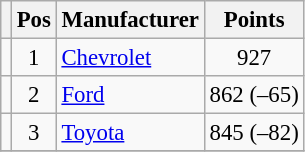<table class="wikitable" style="font-size: 95%">
<tr>
<th></th>
<th>Pos</th>
<th>Manufacturer</th>
<th>Points</th>
</tr>
<tr>
<td align="left"></td>
<td style="text-align:center;">1</td>
<td><a href='#'>Chevrolet</a></td>
<td style="text-align:center;">927</td>
</tr>
<tr>
<td align="left"></td>
<td style="text-align:center;">2</td>
<td><a href='#'>Ford</a></td>
<td style="text-align:center;">862 (–65)</td>
</tr>
<tr>
<td align="left"></td>
<td style="text-align:center;">3</td>
<td><a href='#'>Toyota</a></td>
<td style="text-align:center;">845 (–82)</td>
</tr>
<tr class="sortbottom">
</tr>
</table>
